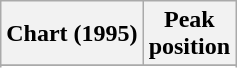<table class="wikitable sortable plainrowheaders" style="text-align:center">
<tr>
<th scope="col">Chart (1995)</th>
<th scope="col">Peak<br>position</th>
</tr>
<tr>
</tr>
<tr>
</tr>
</table>
